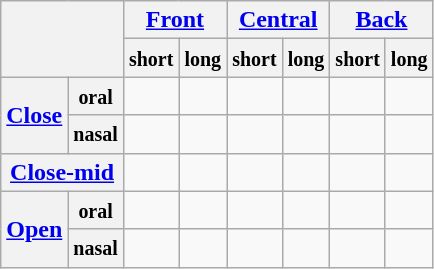<table class="wikitable" style="text-align: center;">
<tr>
<th colspan="2" rowspan="2"></th>
<th colspan="2" align="center"><a href='#'>Front</a></th>
<th colspan="2" align="center"><a href='#'>Central</a></th>
<th colspan="2" align="center"><a href='#'>Back</a></th>
</tr>
<tr>
<th><small>short</small></th>
<th><small>long</small></th>
<th><small>short</small></th>
<th><small>long</small></th>
<th><small>short</small></th>
<th><small>long</small></th>
</tr>
<tr>
<th rowspan="2"><a href='#'>Close</a></th>
<th><small>oral</small></th>
<td></td>
<td></td>
<td></td>
<td></td>
<td></td>
<td></td>
</tr>
<tr>
<th><small>nasal</small></th>
<td></td>
<td></td>
<td></td>
<td></td>
<td></td>
<td></td>
</tr>
<tr>
<th colspan="2"><a href='#'>Close-mid</a></th>
<td></td>
<td></td>
<td></td>
<td></td>
<td></td>
<td></td>
</tr>
<tr>
<th rowspan="2"><a href='#'>Open</a></th>
<th><small>oral</small></th>
<td></td>
<td></td>
<td></td>
<td></td>
<td></td>
<td></td>
</tr>
<tr>
<th><small>nasal</small></th>
<td></td>
<td></td>
<td></td>
<td></td>
<td></td>
<td></td>
</tr>
</table>
